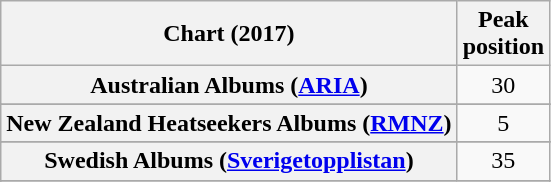<table class="wikitable sortable plainrowheaders" style="text-align:center">
<tr>
<th scope="col">Chart (2017)</th>
<th scope="col">Peak<br> position</th>
</tr>
<tr>
<th scope="row">Australian Albums (<a href='#'>ARIA</a>)</th>
<td>30</td>
</tr>
<tr>
</tr>
<tr>
</tr>
<tr>
</tr>
<tr>
</tr>
<tr>
</tr>
<tr>
<th scope="row">New Zealand Heatseekers Albums (<a href='#'>RMNZ</a>)</th>
<td>5</td>
</tr>
<tr>
</tr>
<tr>
</tr>
<tr>
<th scope="row">Swedish Albums (<a href='#'>Sverigetopplistan</a>)</th>
<td>35</td>
</tr>
<tr>
</tr>
<tr>
</tr>
<tr>
</tr>
<tr>
</tr>
<tr>
</tr>
<tr>
</tr>
<tr>
</tr>
</table>
